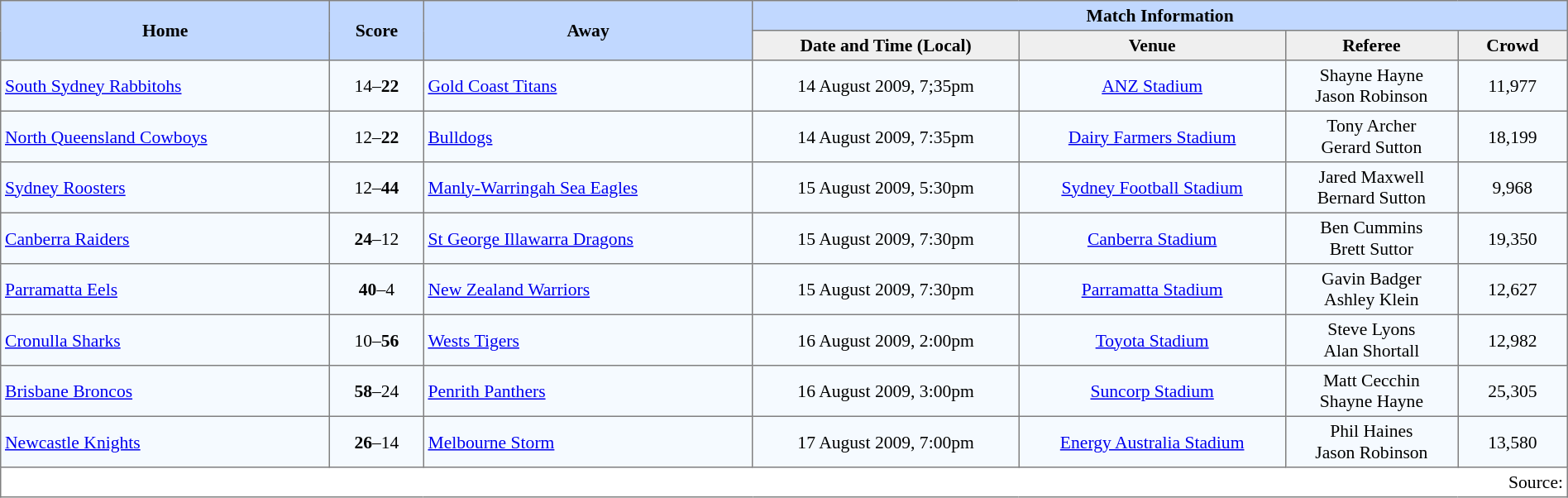<table border="1" cellpadding="3" cellspacing="0" style="border-collapse:collapse; font-size:90%; width:100%;">
<tr style="background:#c1d8ff;">
<th rowspan="2" style="width:21%;">Home</th>
<th rowspan="2" style="width:6%;">Score</th>
<th rowspan="2" style="width:21%;">Away</th>
<th colspan=6>Match Information</th>
</tr>
<tr style="background:#efefef;">
<th width=17%>Date and Time (Local)</th>
<th width=17%>Venue</th>
<th width=11%>Referee</th>
<th width=7%>Crowd</th>
</tr>
<tr style="text-align:center; background:#f5faff;">
<td align=left> <a href='#'>South Sydney Rabbitohs</a></td>
<td>14–<strong>22</strong></td>
<td align=left> <a href='#'>Gold Coast Titans</a></td>
<td>14 August 2009, 7;35pm</td>
<td><a href='#'>ANZ Stadium</a></td>
<td>Shayne Hayne<br>Jason Robinson</td>
<td>11,977</td>
</tr>
<tr style="text-align:center; background:#f5faff;">
<td align=left> <a href='#'>North Queensland Cowboys</a></td>
<td>12–<strong>22</strong></td>
<td align=left> <a href='#'>Bulldogs</a></td>
<td>14 August 2009, 7:35pm</td>
<td><a href='#'>Dairy Farmers Stadium</a></td>
<td>Tony Archer<br>Gerard Sutton</td>
<td>18,199</td>
</tr>
<tr style="text-align:center; background:#f5faff;">
<td align=left> <a href='#'>Sydney Roosters</a></td>
<td>12–<strong>44</strong></td>
<td align=left> <a href='#'>Manly-Warringah Sea Eagles</a></td>
<td>15 August 2009, 5:30pm</td>
<td><a href='#'>Sydney Football Stadium</a></td>
<td>Jared Maxwell<br>Bernard Sutton</td>
<td>9,968</td>
</tr>
<tr style="text-align:center; background:#f5faff;">
<td align=left> <a href='#'>Canberra Raiders</a></td>
<td><strong>24</strong>–12</td>
<td align=left> <a href='#'>St George Illawarra Dragons</a></td>
<td>15 August 2009, 7:30pm</td>
<td><a href='#'>Canberra Stadium</a></td>
<td>Ben Cummins<br>Brett Suttor</td>
<td>19,350</td>
</tr>
<tr style="text-align:center; background:#f5faff;">
<td align=left> <a href='#'>Parramatta Eels</a></td>
<td><strong>40</strong>–4</td>
<td align=left> <a href='#'>New Zealand Warriors</a></td>
<td>15 August 2009, 7:30pm</td>
<td><a href='#'>Parramatta Stadium</a></td>
<td>Gavin Badger<br>Ashley Klein</td>
<td>12,627</td>
</tr>
<tr style="text-align:center; background:#f5faff;">
<td align=left> <a href='#'>Cronulla Sharks</a></td>
<td>10–<strong>56</strong></td>
<td align=left> <a href='#'>Wests Tigers</a></td>
<td>16 August 2009, 2:00pm</td>
<td><a href='#'>Toyota Stadium</a></td>
<td>Steve Lyons<br>Alan Shortall</td>
<td>12,982</td>
</tr>
<tr style="text-align:center; background:#f5faff;">
<td align=left> <a href='#'>Brisbane Broncos</a></td>
<td><strong>58</strong>–24</td>
<td align=left> <a href='#'>Penrith Panthers</a></td>
<td>16 August 2009, 3:00pm</td>
<td><a href='#'>Suncorp Stadium</a></td>
<td>Matt Cecchin<br>Shayne Hayne</td>
<td>25,305</td>
</tr>
<tr style="text-align:center; background:#f5faff;">
<td align=left> <a href='#'>Newcastle Knights</a></td>
<td><strong>26</strong>–14</td>
<td align=left> <a href='#'>Melbourne Storm</a></td>
<td>17 August 2009, 7:00pm</td>
<td><a href='#'>Energy Australia Stadium</a></td>
<td>Phil Haines<br>Jason Robinson</td>
<td>13,580</td>
</tr>
<tr>
<td colspan="7" style="text-align:right;">Source: </td>
</tr>
</table>
